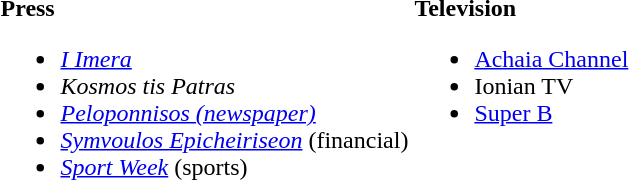<table>
<tr>
<td valign="top"><br><strong>Press</strong><ul><li><em><a href='#'>I Imera</a></em></li><li><em>Kosmos tis Patras</em></li><li><em><a href='#'>Peloponnisos (newspaper)</a></em></li><li><em><a href='#'>Symvoulos Epicheiriseon</a></em> (financial)</li><li><em><a href='#'>Sport Week</a></em> (sports)</li></ul></td>
<td valign="top"><br><strong>Television</strong><ul><li><a href='#'>Achaia Channel</a></li><li>Ionian TV</li><li><a href='#'>Super B</a></li></ul></td>
</tr>
</table>
